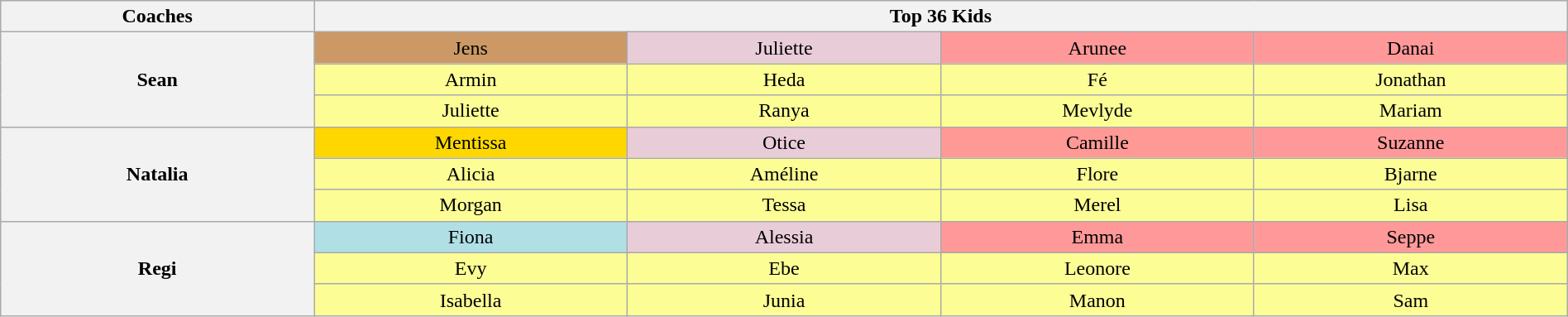<table class="wikitable" style="text-align:center; width:100%">
<tr>
<th width="20%" scope="col">Coaches</th>
<th width="80%" colspan="4" scope="col">Top 36 Kids</th>
</tr>
<tr>
<th rowspan="3">Sean</th>
<td style="background:#cc9966; width:20%">Jens</td>
<td style="background:#E8CCD7; width:20%">Juliette</td>
<td style="background:#FF9999; width:20%">Arunee</td>
<td style="background:#FF9999; width:20%">Danai</td>
</tr>
<tr>
<td style="background:#FDFD96">Armin</td>
<td style="background:#FDFD96">Heda</td>
<td style="background:#FDFD98">Fé</td>
<td style="background:#FDFD98">Jonathan</td>
</tr>
<tr>
<td style="background:#FDFD96">Juliette</td>
<td style="background:#FDFD96">Ranya</td>
<td style="background:#FDFD96">Mevlyde</td>
<td style="background:#FDFD98">Mariam</td>
</tr>
<tr>
<th rowspan="3">Natalia</th>
<td style="background:gold">Mentissa</td>
<td style="background:#E8CCD7">Otice</td>
<td style="background:#FF9995">Camille</td>
<td style="background:#FF9999">Suzanne</td>
</tr>
<tr>
<td style="background:#FDFD96">Alicia</td>
<td style="background:#FDFD96">Améline</td>
<td style="background:#FDFD96">Flore</td>
<td style="background:#FDFD96">Bjarne</td>
</tr>
<tr>
<td style="background:#FDFD96">Morgan</td>
<td style="background:#FDFD96">Tessa</td>
<td style="background:#FDFD96">Merel</td>
<td style="background:#FDFD96">Lisa</td>
</tr>
<tr>
<th rowspan="3">Regi</th>
<td style="background:#B0E0E6">Fiona</td>
<td style="background:#E8CCD7">Alessia</td>
<td style="background:#FF9999">Emma</td>
<td style="background:#FF9999">Seppe</td>
</tr>
<tr>
<td style="background:#FDFD96">Evy</td>
<td style="background:#FDFD96">Ebe</td>
<td style="background:#FDFD96">Leonore</td>
<td style="background:#FDFD96">Max</td>
</tr>
<tr>
<td style="background:#FDFD96">Isabella</td>
<td style="background:#FDFD96">Junia</td>
<td style="background:#FDFD96">Manon</td>
<td style="background:#FDFD96">Sam</td>
</tr>
</table>
